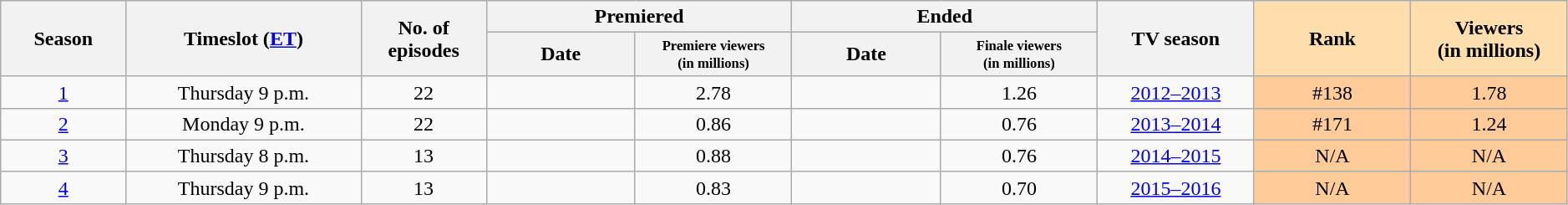<table class="wikitable plainrowheaders" style="text-align:center; width:99%;">
<tr>
<th scope="col" style="width:8%;" rowspan="2">Season</th>
<th scope="col" style="width:15%;" rowspan="2">Timeslot (<a href='#'>ET</a>)</th>
<th scope="col" style="width:8%;" rowspan="2">No. of<br>episodes</th>
<th scope="col" colspan=2>Premiered</th>
<th scope="col" colspan=2>Ended</th>
<th scope="col" style="width:10%;" rowspan="2">TV season</th>
<th scope="col" style="width:10%; background:#ffdead;" rowspan="2">Rank</th>
<th scope="col" style="width:10%; background:#ffdead;" rowspan="2">Viewers<br>(in millions)</th>
</tr>
<tr>
<th scope="col">Date</th>
<th scope="col" span style="width:10%; font-size:smaller; line-height:100%;"><small>Premiere viewers<br>(in millions)</small></th>
<th scope="col">Date</th>
<th scope="col" span style="width:10%; font-size:smaller; line-height:100%;"><small>Finale viewers<br>(in millions)</small></th>
</tr>
<tr>
<td scope="row"><a href='#'>1</a></td>
<td align=center>Thursday 9 p.m.</td>
<td>22</td>
<td></td>
<td>2.78</td>
<td></td>
<td>1.26</td>
<td><a href='#'>2012–2013</a></td>
<td style="background:#fc9;">#138</td>
<td style="background:#fc9;">1.78</td>
</tr>
<tr>
<td scope="row"><a href='#'>2</a></td>
<td>Monday 9 p.m.</td>
<td>22</td>
<td></td>
<td>0.86</td>
<td></td>
<td>0.76</td>
<td><a href='#'>2013–2014</a></td>
<td style="background:#fc9;">#171</td>
<td style="background:#fc9;">1.24</td>
</tr>
<tr>
<td scope="row"><a href='#'>3</a></td>
<td>Thursday 8 p.m.</td>
<td>13</td>
<td></td>
<td>0.88</td>
<td></td>
<td>0.76</td>
<td><a href='#'>2014–2015</a></td>
<td style="background:#fc9;"><span>N/A</span></td>
<td style="background:#fc9;"><span>N/A</span></td>
</tr>
<tr>
<td scope="row"><a href='#'>4</a></td>
<td>Thursday 9 p.m.</td>
<td>13</td>
<td></td>
<td>0.83</td>
<td></td>
<td>0.70</td>
<td><a href='#'>2015–2016</a></td>
<td style="background:#fc9;"><span>N/A</span></td>
<td style="background:#fc9;"><span>N/A</span></td>
</tr>
</table>
